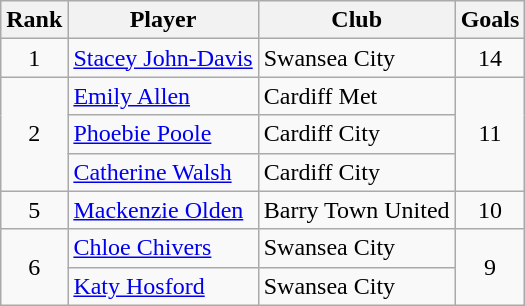<table class="wikitable" style="text-align:center">
<tr>
<th>Rank</th>
<th>Player</th>
<th>Club</th>
<th>Goals</th>
</tr>
<tr>
<td>1</td>
<td align="left"> <a href='#'>Stacey John-Davis</a></td>
<td align="left">Swansea City</td>
<td>14</td>
</tr>
<tr>
<td rowspan="3">2</td>
<td align="left"> <a href='#'>Emily Allen</a></td>
<td align="left">Cardiff Met</td>
<td rowspan="3">11</td>
</tr>
<tr>
<td align="left"> <a href='#'>Phoebie Poole</a></td>
<td align="left">Cardiff City</td>
</tr>
<tr>
<td align="left"> <a href='#'>Catherine Walsh</a></td>
<td align="left">Cardiff City</td>
</tr>
<tr>
<td>5</td>
<td align="left"> <a href='#'>Mackenzie Olden</a></td>
<td align="left">Barry Town United</td>
<td>10</td>
</tr>
<tr>
<td rowspan="2">6</td>
<td align="left"> <a href='#'>Chloe Chivers</a></td>
<td align="left">Swansea City</td>
<td rowspan="2">9</td>
</tr>
<tr>
<td align="left"> <a href='#'>Katy Hosford</a></td>
<td align="left">Swansea City</td>
</tr>
</table>
